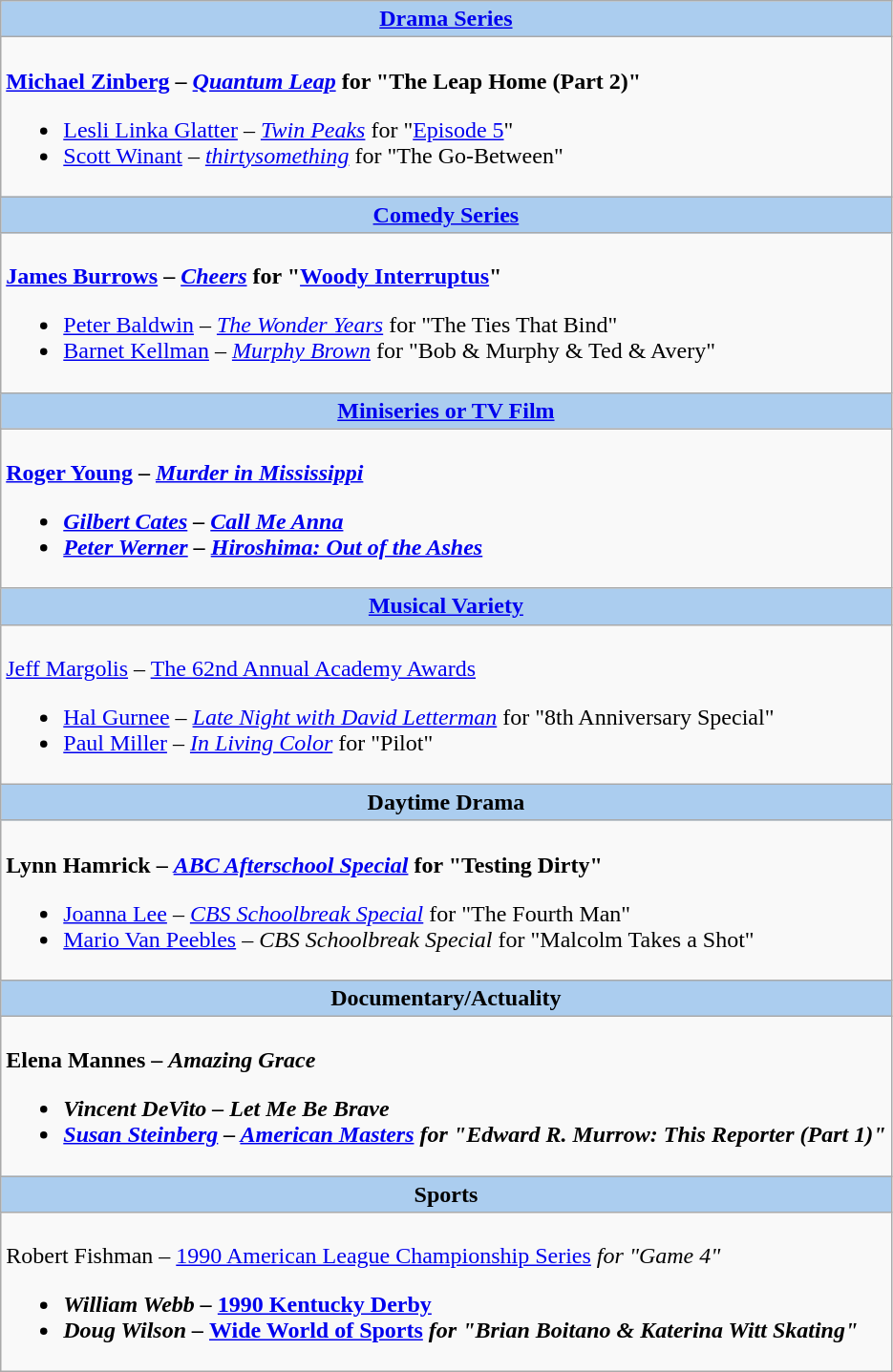<table class=wikitable style="width="100%">
<tr>
<th colspan="2" style="background:#abcdef;"><a href='#'>Drama Series</a></th>
</tr>
<tr>
<td colspan="2" style="vertical-align:top;"><br><strong><a href='#'>Michael Zinberg</a> – <em><a href='#'>Quantum Leap</a></em> for "The Leap Home (Part 2)"</strong><ul><li><a href='#'>Lesli Linka Glatter</a> – <em><a href='#'>Twin Peaks</a></em> for "<a href='#'>Episode 5</a>"</li><li><a href='#'>Scott Winant</a> – <em><a href='#'>thirtysomething</a></em> for "The Go-Between"</li></ul></td>
</tr>
<tr>
<th colspan="2" style="background:#abcdef;"><a href='#'>Comedy Series</a></th>
</tr>
<tr>
<td colspan="2" style="vertical-align:top;"><br><strong><a href='#'>James Burrows</a> – <em><a href='#'>Cheers</a></em> for "<a href='#'>Woody Interruptus</a>"</strong><ul><li><a href='#'>Peter Baldwin</a> – <em><a href='#'>The Wonder Years</a></em> for "The Ties That Bind"</li><li><a href='#'>Barnet Kellman</a> – <em><a href='#'>Murphy Brown</a></em> for "Bob & Murphy & Ted & Avery"</li></ul></td>
</tr>
<tr>
<th colspan="2" style="background:#abcdef;"><a href='#'>Miniseries or TV Film</a></th>
</tr>
<tr>
<td colspan="2" style="vertical-align:top;"><br><strong><a href='#'>Roger Young</a> – <em><a href='#'>Murder in Mississippi</a><strong><em><ul><li><a href='#'>Gilbert Cates</a> – </em><a href='#'>Call Me Anna</a><em></li><li><a href='#'>Peter Werner</a> – </em><a href='#'>Hiroshima: Out of the Ashes</a><em></li></ul></td>
</tr>
<tr>
<th colspan="2" style="background:#abcdef;"><a href='#'>Musical Variety</a></th>
</tr>
<tr>
<td colspan="2" style="vertical-align:top;"><br></strong><a href='#'>Jeff Margolis</a> – </em><a href='#'>The 62nd Annual Academy Awards</a></em></strong><ul><li><a href='#'>Hal Gurnee</a> – <em><a href='#'>Late Night with David Letterman</a></em> for "8th Anniversary Special"</li><li><a href='#'>Paul Miller</a> – <em><a href='#'>In Living Color</a></em> for "Pilot"</li></ul></td>
</tr>
<tr>
<th colspan="2" style="background:#abcdef;">Daytime Drama</th>
</tr>
<tr>
<td colspan="2" style="vertical-align:top;"><br><strong>Lynn Hamrick – <em><a href='#'>ABC Afterschool Special</a></em> for "Testing Dirty"</strong><ul><li><a href='#'>Joanna Lee</a> – <em><a href='#'>CBS Schoolbreak Special</a></em> for "The Fourth Man"</li><li><a href='#'>Mario Van Peebles</a> – <em>CBS Schoolbreak Special</em> for "Malcolm Takes a Shot"</li></ul></td>
</tr>
<tr>
<th colspan="2" style="background:#abcdef;">Documentary/Actuality</th>
</tr>
<tr>
<td colspan="2" style="vertical-align:top;"><br><strong>Elena Mannes – <em>Amazing Grace<strong><em><ul><li>Vincent DeVito – </em>Let Me Be Brave<em></li><li><a href='#'>Susan Steinberg</a> – </em><a href='#'>American Masters</a><em> for "Edward R. Murrow: This Reporter (Part 1)"</li></ul></td>
</tr>
<tr>
<th colspan="2" style="background:#abcdef;">Sports</th>
</tr>
<tr>
<td colspan="2" style="vertical-align:top;"><br></strong>Robert Fishman – </em><a href='#'>1990 American League Championship Series</a><em> for "Game 4"<strong><ul><li>William Webb – </em><a href='#'>1990 Kentucky Derby</a><em></li><li>Doug Wilson – </em><a href='#'>Wide World of Sports</a><em> for "Brian Boitano & Katerina Witt Skating"</li></ul></td>
</tr>
</table>
